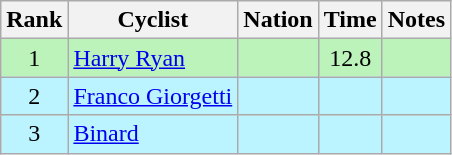<table class="wikitable sortable" style="text-align:center">
<tr>
<th>Rank</th>
<th>Cyclist</th>
<th>Nation</th>
<th>Time</th>
<th>Notes</th>
</tr>
<tr bgcolor=bbf3bb>
<td>1</td>
<td align=left><a href='#'>Harry Ryan</a></td>
<td align=left></td>
<td>12.8</td>
<td></td>
</tr>
<tr bgcolor=bbf3ff>
<td>2</td>
<td align=left><a href='#'>Franco Giorgetti</a></td>
<td align=left></td>
<td></td>
<td></td>
</tr>
<tr bgcolor=bbf3ff>
<td>3</td>
<td align=left><a href='#'>Binard</a></td>
<td align=left></td>
<td></td>
<td></td>
</tr>
</table>
